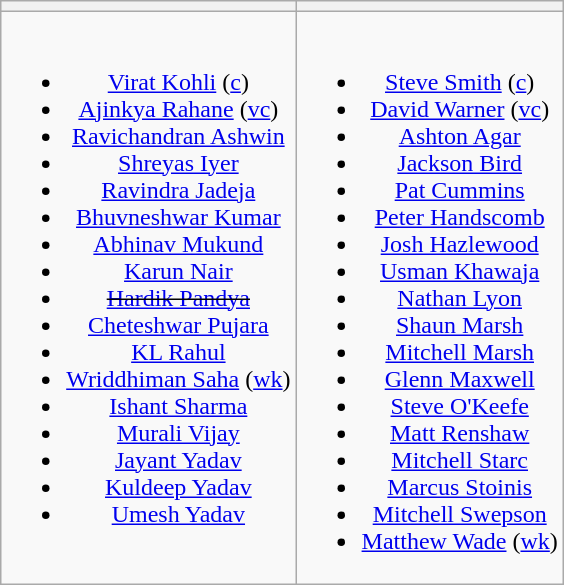<table class="wikitable" style="text-align:center; margin:auto">
<tr>
<th></th>
<th></th>
</tr>
<tr style="vertical-align:top">
<td><br><ul><li><a href='#'>Virat Kohli</a> (<a href='#'>c</a>)</li><li><a href='#'>Ajinkya Rahane</a> (<a href='#'>vc</a>)</li><li><a href='#'>Ravichandran Ashwin</a></li><li><a href='#'>Shreyas Iyer</a></li><li><a href='#'>Ravindra Jadeja</a></li><li><a href='#'>Bhuvneshwar Kumar</a></li><li><a href='#'>Abhinav Mukund</a></li><li><a href='#'>Karun Nair</a></li><li><s> <a href='#'>Hardik Pandya</a></s></li><li><a href='#'>Cheteshwar Pujara</a></li><li><a href='#'>KL Rahul</a></li><li><a href='#'>Wriddhiman Saha</a> (<a href='#'>wk</a>)</li><li><a href='#'>Ishant Sharma</a></li><li><a href='#'>Murali Vijay</a></li><li><a href='#'>Jayant Yadav</a></li><li><a href='#'>Kuldeep Yadav</a></li><li><a href='#'>Umesh Yadav</a></li></ul></td>
<td><br><ul><li><a href='#'>Steve Smith</a> (<a href='#'>c</a>)</li><li><a href='#'>David Warner</a> (<a href='#'>vc</a>)</li><li><a href='#'>Ashton Agar</a></li><li><a href='#'>Jackson Bird</a></li><li><a href='#'>Pat Cummins</a></li><li><a href='#'>Peter Handscomb</a></li><li><a href='#'>Josh Hazlewood</a></li><li><a href='#'>Usman Khawaja</a></li><li><a href='#'>Nathan Lyon</a></li><li><a href='#'>Shaun Marsh</a></li><li><a href='#'>Mitchell Marsh</a></li><li><a href='#'>Glenn Maxwell</a></li><li><a href='#'>Steve O'Keefe</a></li><li><a href='#'>Matt Renshaw</a></li><li><a href='#'>Mitchell Starc</a></li><li><a href='#'>Marcus Stoinis</a></li><li><a href='#'>Mitchell Swepson</a></li><li><a href='#'>Matthew Wade</a> (<a href='#'>wk</a>)</li></ul></td>
</tr>
</table>
